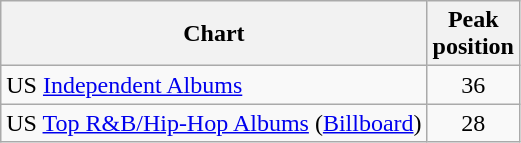<table class="wikitable">
<tr>
<th>Chart</th>
<th>Peak<br>position</th>
</tr>
<tr>
<td>US <a href='#'>Independent Albums</a></td>
<td style="text-align:center;">36</td>
</tr>
<tr>
<td>US <a href='#'>Top R&B/Hip-Hop Albums</a> (<a href='#'>Billboard</a>)</td>
<td style="text-align:center;">28</td>
</tr>
</table>
